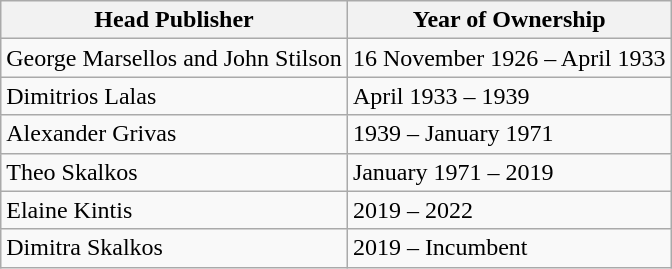<table class="wikitable">
<tr>
<th>Head Publisher</th>
<th>Year of Ownership</th>
</tr>
<tr>
<td>George Marsellos and John Stilson</td>
<td>16 November 1926 – April 1933</td>
</tr>
<tr>
<td>Dimitrios Lalas</td>
<td>April 1933 – 1939</td>
</tr>
<tr>
<td>Alexander Grivas</td>
<td>1939 – January 1971</td>
</tr>
<tr>
<td>Theo Skalkos</td>
<td>January 1971 – 2019</td>
</tr>
<tr>
<td>Elaine Kintis</td>
<td>2019 – 2022</td>
</tr>
<tr>
<td>Dimitra Skalkos</td>
<td>2019 – Incumbent</td>
</tr>
</table>
